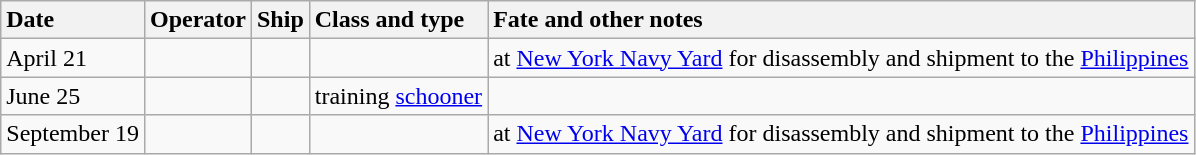<table class="wikitable nowraplinks">
<tr>
<th style="text-align: left;">Date</th>
<th style="text-align: left;">Operator</th>
<th style="text-align: left;">Ship</th>
<th style="text-align: left;">Class and type</th>
<th style="text-align: left;">Fate and other notes</th>
</tr>
<tr ---->
<td>April 21</td>
<td></td>
<td><strong></strong></td>
<td></td>
<td>at <a href='#'>New York Navy Yard</a> for disassembly and shipment to the <a href='#'>Philippines</a></td>
</tr>
<tr ---->
<td>June 25</td>
<td></td>
<td><strong></strong></td>
<td>training <a href='#'>schooner</a></td>
<td></td>
</tr>
<tr ---->
<td>September 19</td>
<td></td>
<td><strong></strong></td>
<td></td>
<td>at <a href='#'>New York Navy Yard</a> for disassembly and shipment to the <a href='#'>Philippines</a></td>
</tr>
</table>
